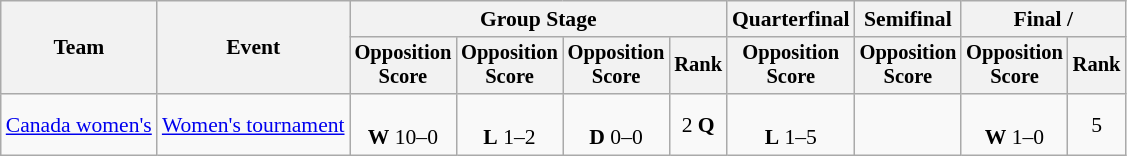<table class="wikitable" style="font-size:90%;text-align:center">
<tr>
<th rowspan="2">Team</th>
<th rowspan="2">Event</th>
<th colspan="4">Group Stage</th>
<th>Quarterfinal</th>
<th>Semifinal</th>
<th colspan="2">Final / </th>
</tr>
<tr style="font-size:95%">
<th>Opposition<br>Score</th>
<th>Opposition<br>Score</th>
<th>Opposition<br>Score</th>
<th>Rank</th>
<th>Opposition<br>Score</th>
<th>Opposition<br>Score</th>
<th>Opposition<br>Score</th>
<th>Rank</th>
</tr>
<tr>
<td align=left><a href='#'>Canada women's</a></td>
<td align=left><a href='#'>Women's tournament</a></td>
<td><br><strong>W</strong> 10–0</td>
<td><br><strong>L</strong> 1–2</td>
<td><br><strong>D</strong> 0–0</td>
<td>2 <strong>Q</strong></td>
<td><br><strong>L</strong> 1–5</td>
<td></td>
<td><br><strong>W</strong> 1–0</td>
<td>5</td>
</tr>
</table>
